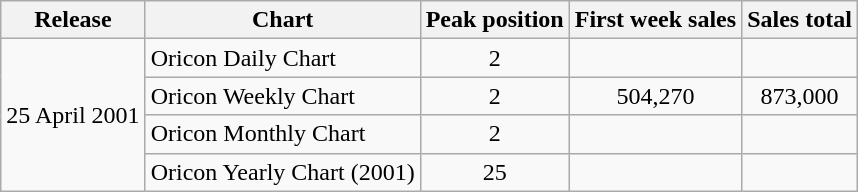<table class="wikitable">
<tr>
<th>Release</th>
<th>Chart</th>
<th>Peak position</th>
<th>First week sales</th>
<th>Sales total</th>
</tr>
<tr>
<td rowspan="4">25 April 2001</td>
<td>Oricon Daily Chart</td>
<td align="center">2</td>
<td></td>
<td></td>
</tr>
<tr>
<td>Oricon Weekly Chart</td>
<td align="center">2</td>
<td align="center">504,270</td>
<td align="center">873,000</td>
</tr>
<tr>
<td>Oricon Monthly Chart</td>
<td align="center">2</td>
<td></td>
<td></td>
</tr>
<tr>
<td>Oricon Yearly Chart (2001)</td>
<td align="center">25</td>
<td></td>
<td></td>
</tr>
</table>
